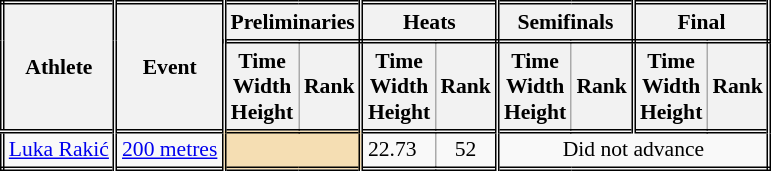<table class=wikitable style="font-size:90%; border: double;">
<tr>
<th rowspan="2" style="border-right:double">Athlete</th>
<th rowspan="2" style="border-right:double">Event</th>
<th colspan="2" style="border-right:double; border-bottom:double;">Preliminaries</th>
<th colspan="2" style="border-right:double; border-bottom:double;">Heats</th>
<th colspan="2" style="border-right:double; border-bottom:double;">Semifinals</th>
<th colspan="2" style="border-right:double; border-bottom:double;">Final</th>
</tr>
<tr>
<th>Time<br>Width<br>Height</th>
<th style="border-right:double">Rank</th>
<th>Time<br>Width<br>Height</th>
<th style="border-right:double">Rank</th>
<th>Time<br>Width<br>Height</th>
<th style="border-right:double">Rank</th>
<th>Time<br>Width<br>Height</th>
<th style="border-right:double">Rank</th>
</tr>
<tr style="border-top: double;">
<td style="border-right:double"><a href='#'>Luka Rakić</a></td>
<td style="border-right:double"><a href='#'>200 metres</a></td>
<td style="border-right:double" colspan= 2 bgcolor="wheat"></td>
<td>22.73</td>
<td align=center style="border-right:double">52</td>
<td colspan="4" align=center>Did not advance</td>
</tr>
</table>
